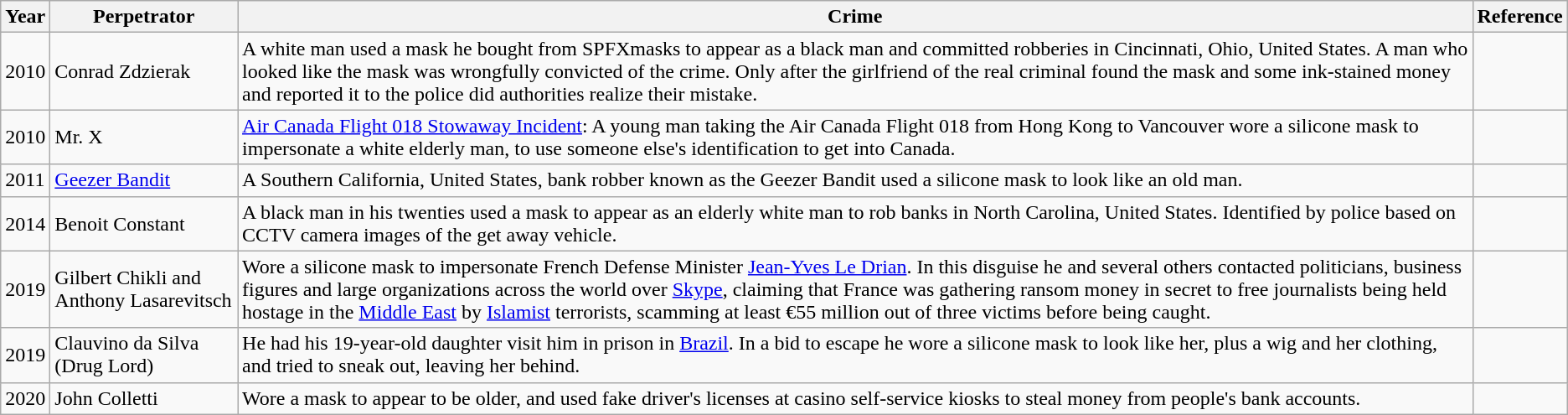<table class="wikitable sortable">
<tr>
<th>Year</th>
<th>Perpetrator</th>
<th>Crime</th>
<th>Reference</th>
</tr>
<tr>
<td rowspan=1>2010</td>
<td>Conrad Zdzierak</td>
<td>A white man used a mask he bought from SPFXmasks to appear as a black man and committed robberies in Cincinnati, Ohio, United States.  A man who looked like the mask was wrongfully convicted of the crime.  Only after the girlfriend of the real criminal found the mask and some ink-stained money and reported it to the police did authorities realize their mistake.</td>
<td></td>
</tr>
<tr>
<td rowspan="1">2010</td>
<td>Mr. X</td>
<td><a href='#'>Air Canada Flight 018 Stowaway Incident</a>: A young man taking the Air Canada Flight 018 from Hong Kong to Vancouver wore a silicone mask to impersonate a white elderly man, to use someone else's identification to get into Canada.</td>
<td></td>
</tr>
<tr>
<td rowspan="1">2011</td>
<td><a href='#'>Geezer Bandit</a></td>
<td>A Southern California, United States, bank robber known as the Geezer Bandit used a silicone mask to look like an old man.</td>
<td></td>
</tr>
<tr>
<td>2014</td>
<td>Benoit Constant</td>
<td>A black man in his twenties used a mask to appear as an elderly white man to rob banks in North Carolina, United States.  Identified by police based on CCTV camera images of the get away vehicle.</td>
<td></td>
</tr>
<tr>
<td>2019</td>
<td>Gilbert Chikli and Anthony Lasarevitsch</td>
<td>Wore a silicone mask to impersonate French Defense Minister <a href='#'>Jean-Yves Le Drian</a>. In this disguise he and several others contacted politicians, business figures and large organizations across the world over <a href='#'>Skype</a>, claiming that France was gathering ransom money in secret to free journalists being held hostage in the <a href='#'>Middle East</a> by <a href='#'>Islamist</a> terrorists, scamming at least €55 million out of three victims before being caught.</td>
<td></td>
</tr>
<tr>
<td>2019</td>
<td>Clauvino da Silva (Drug Lord)</td>
<td>He had his 19-year-old daughter visit him in prison in <a href='#'>Brazil</a>. In a bid to escape he wore a silicone mask to look like her, plus a wig and her clothing, and tried to sneak out, leaving her behind.</td>
<td></td>
</tr>
<tr>
<td>2020</td>
<td>John Colletti</td>
<td>Wore a mask to appear to be older, and used fake driver's licenses at casino self-service kiosks to steal money from people's bank accounts.</td>
<td></td>
</tr>
</table>
